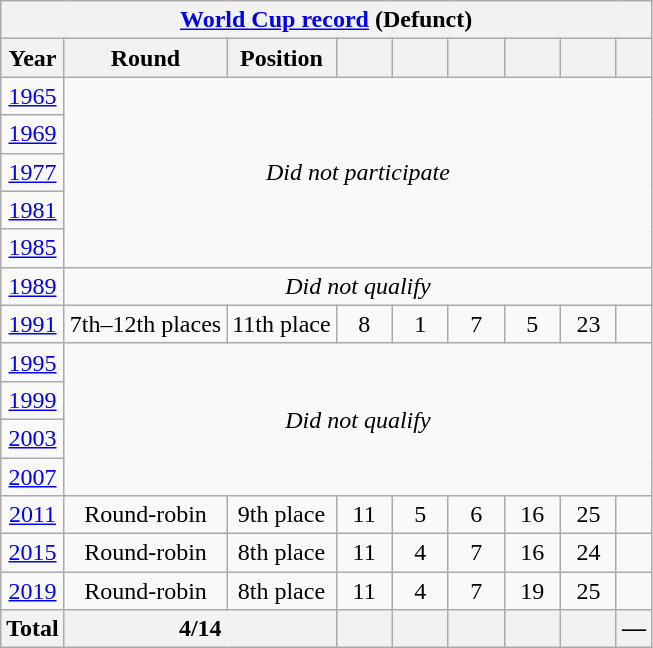<table class="wikitable" style="text-align: center;">
<tr>
<th colspan=9><a href='#'>World Cup record</a> (Defunct)</th>
</tr>
<tr>
<th>Year</th>
<th>Round</th>
<th>Position</th>
<th width=30></th>
<th width=30></th>
<th width=30></th>
<th width=30></th>
<th width=30></th>
<th></th>
</tr>
<tr>
<td> <a href='#'>1965</a></td>
<td rowspan=5 colspan=8><em>Did not participate</em></td>
</tr>
<tr>
<td> <a href='#'>1969</a></td>
</tr>
<tr>
<td> <a href='#'>1977</a></td>
</tr>
<tr>
<td> <a href='#'>1981</a></td>
</tr>
<tr>
<td> <a href='#'>1985</a></td>
</tr>
<tr>
<td> <a href='#'>1989</a></td>
<td colspan=8><em>Did not qualify</em></td>
</tr>
<tr>
<td> <a href='#'>1991</a></td>
<td>7th–12th places</td>
<td>11th place</td>
<td>8</td>
<td>1</td>
<td>7</td>
<td>5</td>
<td>23</td>
<td></td>
</tr>
<tr>
<td> <a href='#'>1995</a></td>
<td rowspan=4 colspan=8><em>Did not qualify</em></td>
</tr>
<tr>
<td> <a href='#'>1999</a></td>
</tr>
<tr>
<td> <a href='#'>2003</a></td>
</tr>
<tr>
<td> <a href='#'>2007</a></td>
</tr>
<tr>
<td> <a href='#'>2011</a></td>
<td>Round-robin</td>
<td>9th place</td>
<td>11</td>
<td>5</td>
<td>6</td>
<td>16</td>
<td>25</td>
<td></td>
</tr>
<tr>
<td> <a href='#'>2015</a></td>
<td>Round-robin</td>
<td>8th place</td>
<td>11</td>
<td>4</td>
<td>7</td>
<td>16</td>
<td>24</td>
<td></td>
</tr>
<tr>
<td> <a href='#'>2019</a></td>
<td>Round-robin</td>
<td>8th place</td>
<td>11</td>
<td>4</td>
<td>7</td>
<td>19</td>
<td>25</td>
<td></td>
</tr>
<tr>
<th>Total</th>
<th colspan=2>4/14</th>
<th></th>
<th></th>
<th></th>
<th></th>
<th></th>
<th>—</th>
</tr>
</table>
